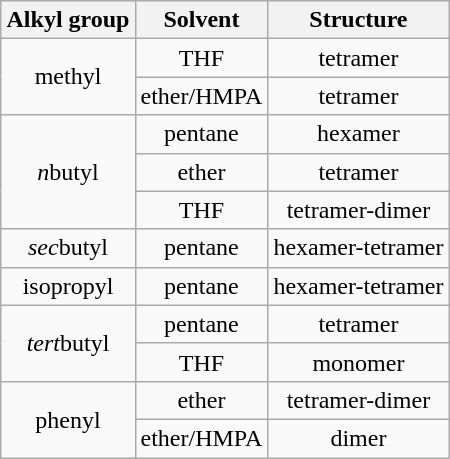<table border="1" class="wikitable"  style="text-align:center; margin-left: auto; margin-right: auto; border: none;">
<tr>
<th>Alkyl group</th>
<th>Solvent</th>
<th>Structure</th>
</tr>
<tr>
<td rowspan=2>methyl</td>
<td>THF</td>
<td>tetramer</td>
</tr>
<tr>
<td>ether/HMPA</td>
<td>tetramer</td>
</tr>
<tr>
<td rowspan=3><em>n</em>butyl</td>
<td>pentane</td>
<td>hexamer</td>
</tr>
<tr>
<td>ether</td>
<td>tetramer</td>
</tr>
<tr>
<td>THF</td>
<td>tetramer-dimer</td>
</tr>
<tr>
<td><em>sec</em>butyl</td>
<td>pentane</td>
<td>hexamer-tetramer</td>
</tr>
<tr>
<td>isopropyl</td>
<td>pentane</td>
<td>hexamer-tetramer</td>
</tr>
<tr>
<td rowspan=2><em>tert</em>butyl</td>
<td>pentane</td>
<td>tetramer</td>
</tr>
<tr>
<td>THF</td>
<td>monomer</td>
</tr>
<tr>
<td rowspan=2>phenyl</td>
<td>ether</td>
<td>tetramer-dimer</td>
</tr>
<tr>
<td>ether/HMPA</td>
<td>dimer</td>
</tr>
</table>
